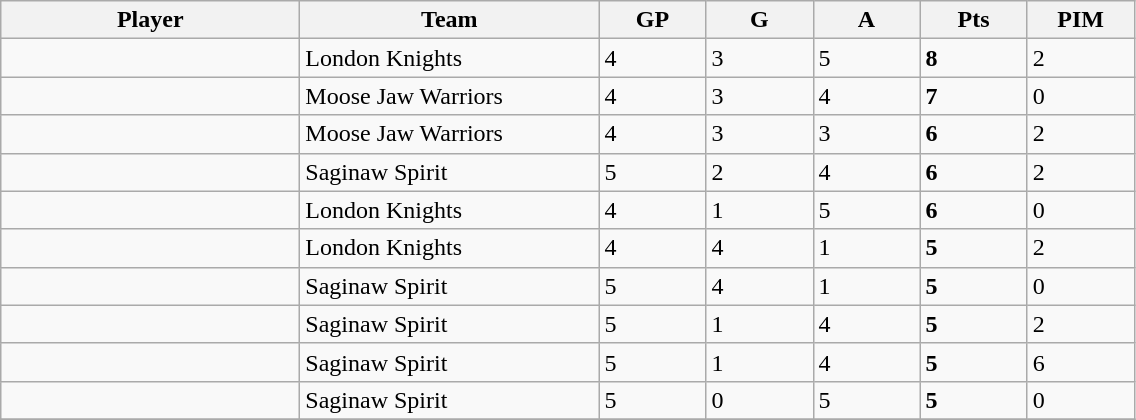<table class="wikitable sortable">
<tr>
<th style="width:12em">Player</th>
<th style="width:12em">Team</th>
<th style="width:4em">GP</th>
<th style="width:4em">G</th>
<th style="width:4em">A</th>
<th style="width:4em">Pts</th>
<th style="width:4em">PIM</th>
</tr>
<tr>
<td></td>
<td align=left>London Knights</td>
<td>4</td>
<td>3</td>
<td>5</td>
<td><strong>8</strong></td>
<td>2</td>
</tr>
<tr>
<td></td>
<td align=left>Moose Jaw Warriors</td>
<td>4</td>
<td>3</td>
<td>4</td>
<td><strong>7</strong></td>
<td>0</td>
</tr>
<tr>
<td></td>
<td align=left>Moose Jaw Warriors</td>
<td>4</td>
<td>3</td>
<td>3</td>
<td><strong>6</strong></td>
<td>2</td>
</tr>
<tr>
<td></td>
<td align=left>Saginaw Spirit</td>
<td>5</td>
<td>2</td>
<td>4</td>
<td><strong>6</strong></td>
<td>2</td>
</tr>
<tr>
<td></td>
<td align=left>London Knights</td>
<td>4</td>
<td>1</td>
<td>5</td>
<td><strong>6</strong></td>
<td>0</td>
</tr>
<tr>
<td></td>
<td align=left>London Knights</td>
<td>4</td>
<td>4</td>
<td>1</td>
<td><strong>5</strong></td>
<td>2</td>
</tr>
<tr>
<td></td>
<td align=left>Saginaw Spirit</td>
<td>5</td>
<td>4</td>
<td>1</td>
<td><strong>5</strong></td>
<td>0</td>
</tr>
<tr>
<td></td>
<td align=left>Saginaw Spirit</td>
<td>5</td>
<td>1</td>
<td>4</td>
<td><strong>5</strong></td>
<td>2</td>
</tr>
<tr>
<td></td>
<td align=left>Saginaw Spirit</td>
<td>5</td>
<td>1</td>
<td>4</td>
<td><strong>5</strong></td>
<td>6</td>
</tr>
<tr>
<td></td>
<td align=left>Saginaw Spirit</td>
<td>5</td>
<td>0</td>
<td>5</td>
<td><strong>5</strong></td>
<td>0</td>
</tr>
<tr>
</tr>
</table>
